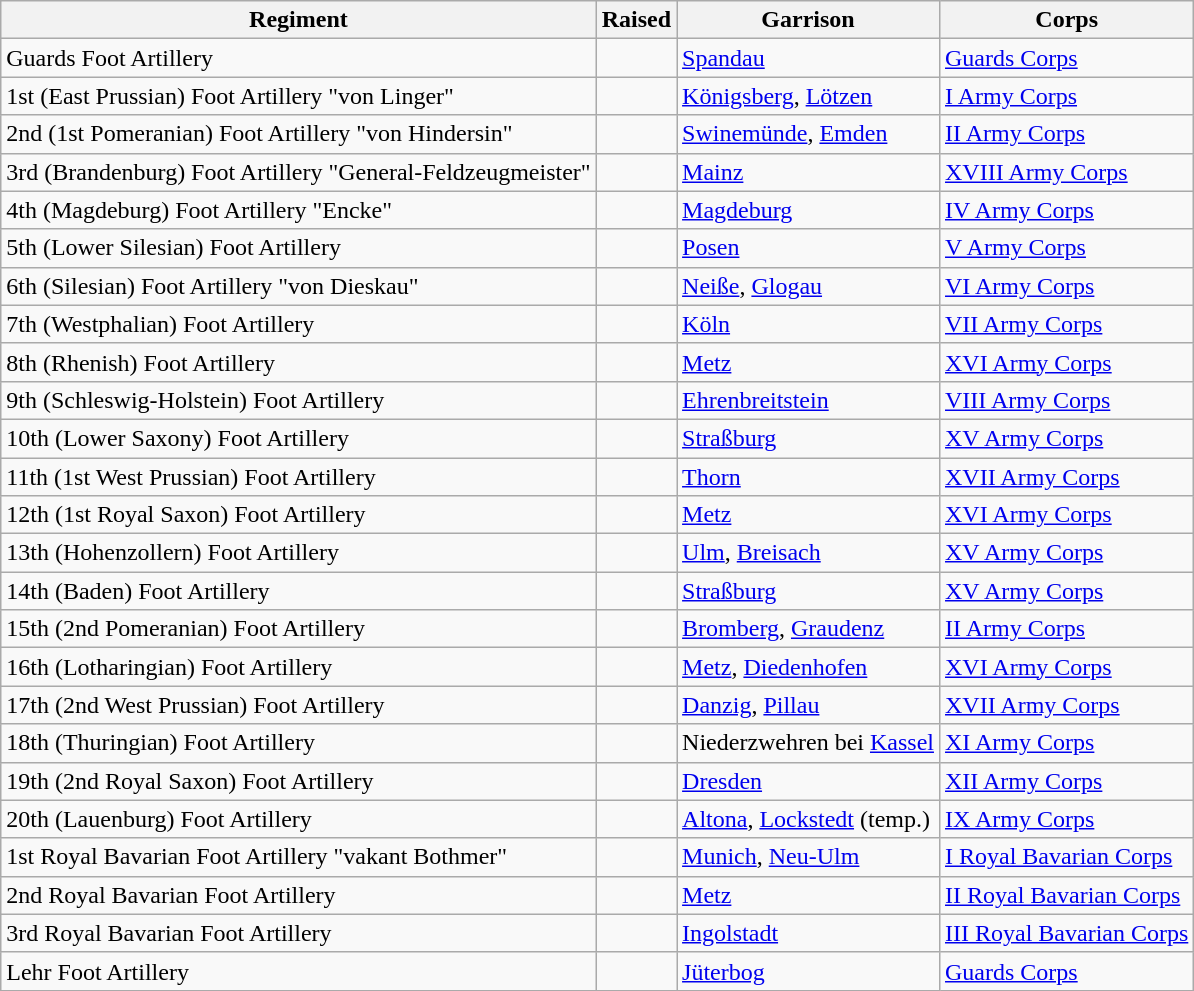<table class="wikitable sortable">
<tr>
<th>Regiment</th>
<th>Raised</th>
<th>Garrison</th>
<th>Corps</th>
</tr>
<tr>
<td>Guards Foot Artillery</td>
<td></td>
<td><a href='#'>Spandau</a></td>
<td><a href='#'>Guards Corps</a></td>
</tr>
<tr>
<td>1st (East Prussian) Foot Artillery "von Linger"</td>
<td></td>
<td><a href='#'>Königsberg</a>, <a href='#'>Lötzen</a></td>
<td><a href='#'>I Army Corps</a></td>
</tr>
<tr>
<td>2nd (1st Pomeranian) Foot Artillery "von Hindersin"</td>
<td></td>
<td><a href='#'>Swinemünde</a>, <a href='#'>Emden</a></td>
<td><a href='#'>II Army Corps</a></td>
</tr>
<tr>
<td>3rd (Brandenburg) Foot Artillery "General-Feldzeugmeister"</td>
<td></td>
<td><a href='#'>Mainz</a></td>
<td><a href='#'>XVIII Army Corps</a></td>
</tr>
<tr>
<td>4th (Magdeburg) Foot Artillery "Encke"</td>
<td></td>
<td><a href='#'>Magdeburg</a></td>
<td><a href='#'>IV Army Corps</a></td>
</tr>
<tr>
<td>5th (Lower Silesian) Foot Artillery</td>
<td></td>
<td><a href='#'>Posen</a></td>
<td><a href='#'>V Army Corps</a></td>
</tr>
<tr>
<td>6th (Silesian) Foot Artillery "von Dieskau"</td>
<td></td>
<td><a href='#'>Neiße</a>, <a href='#'>Glogau</a></td>
<td><a href='#'>VI Army Corps</a></td>
</tr>
<tr>
<td>7th (Westphalian) Foot Artillery</td>
<td></td>
<td><a href='#'>Köln</a></td>
<td><a href='#'>VII Army Corps</a></td>
</tr>
<tr>
<td>8th (Rhenish) Foot Artillery</td>
<td></td>
<td><a href='#'>Metz</a></td>
<td><a href='#'>XVI Army Corps</a></td>
</tr>
<tr>
<td>9th (Schleswig-Holstein) Foot Artillery</td>
<td></td>
<td><a href='#'>Ehrenbreitstein</a></td>
<td><a href='#'>VIII Army Corps</a></td>
</tr>
<tr>
<td>10th (Lower Saxony) Foot Artillery</td>
<td></td>
<td><a href='#'>Straßburg</a></td>
<td><a href='#'>XV Army Corps</a></td>
</tr>
<tr>
<td>11th (1st West Prussian) Foot Artillery</td>
<td></td>
<td><a href='#'>Thorn</a></td>
<td><a href='#'>XVII Army Corps</a></td>
</tr>
<tr>
<td>12th (1st Royal Saxon) Foot Artillery</td>
<td></td>
<td><a href='#'>Metz</a></td>
<td><a href='#'>XVI Army Corps</a></td>
</tr>
<tr>
<td>13th (Hohenzollern) Foot Artillery</td>
<td></td>
<td><a href='#'>Ulm</a>, <a href='#'>Breisach</a></td>
<td><a href='#'>XV Army Corps</a></td>
</tr>
<tr>
<td>14th (Baden) Foot Artillery</td>
<td></td>
<td><a href='#'>Straßburg</a></td>
<td><a href='#'>XV Army Corps</a></td>
</tr>
<tr>
<td>15th (2nd Pomeranian) Foot Artillery</td>
<td></td>
<td><a href='#'>Bromberg</a>, <a href='#'>Graudenz</a></td>
<td><a href='#'>II Army Corps</a></td>
</tr>
<tr>
<td>16th (Lotharingian) Foot Artillery</td>
<td></td>
<td><a href='#'>Metz</a>, <a href='#'>Diedenhofen</a></td>
<td><a href='#'>XVI Army Corps</a></td>
</tr>
<tr>
<td>17th (2nd West Prussian) Foot Artillery</td>
<td></td>
<td><a href='#'>Danzig</a>, <a href='#'>Pillau</a></td>
<td><a href='#'>XVII Army Corps</a></td>
</tr>
<tr>
<td>18th (Thuringian) Foot Artillery</td>
<td></td>
<td>Niederzwehren bei <a href='#'>Kassel</a></td>
<td><a href='#'>XI Army Corps</a></td>
</tr>
<tr>
<td>19th (2nd Royal Saxon) Foot Artillery</td>
<td></td>
<td><a href='#'>Dresden</a></td>
<td><a href='#'>XII Army Corps</a></td>
</tr>
<tr>
<td>20th (Lauenburg) Foot Artillery</td>
<td></td>
<td><a href='#'>Altona</a>, <a href='#'>Lockstedt</a> (temp.)</td>
<td><a href='#'>IX Army Corps</a></td>
</tr>
<tr>
<td>1st Royal Bavarian Foot Artillery "vakant Bothmer"</td>
<td></td>
<td><a href='#'>Munich</a>, <a href='#'>Neu-Ulm</a></td>
<td><a href='#'>I Royal Bavarian Corps</a></td>
</tr>
<tr>
<td>2nd Royal Bavarian Foot Artillery</td>
<td></td>
<td><a href='#'>Metz</a></td>
<td><a href='#'>II Royal Bavarian Corps</a></td>
</tr>
<tr>
<td>3rd Royal Bavarian Foot Artillery</td>
<td></td>
<td><a href='#'>Ingolstadt</a></td>
<td style=white-space:nowrap><a href='#'>III Royal Bavarian Corps</a></td>
</tr>
<tr>
<td>Lehr Foot Artillery</td>
<td></td>
<td><a href='#'>Jüterbog</a></td>
<td><a href='#'>Guards Corps</a></td>
</tr>
</table>
